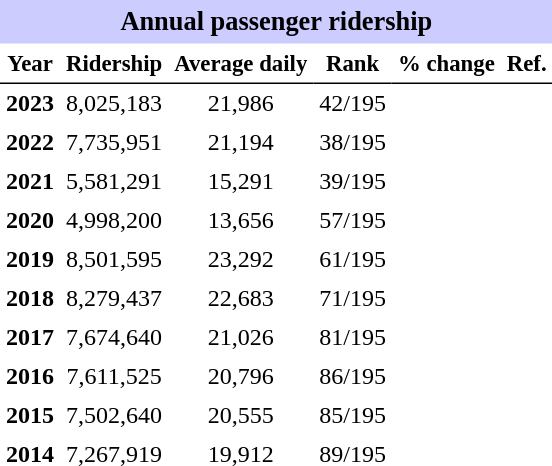<table class="toccolours" cellpadding="4" cellspacing="0" style="text-align:right;">
<tr>
<th colspan="6"  style="background-color:#ccf; background-color:#ccf; font-size:110%; text-align:center;">Annual passenger ridership</th>
</tr>
<tr style="font-size:95%; text-align:center">
<th style="border-bottom:1px solid black">Year</th>
<th style="border-bottom:1px solid black">Ridership</th>
<th style="border-bottom:1px solid black">Average daily</th>
<th style="border-bottom:1px solid black">Rank</th>
<th style="border-bottom:1px solid black">% change</th>
<th style="border-bottom:1px solid black">Ref.</th>
</tr>
<tr style="text-align:center;">
<td><strong>2023</strong></td>
<td>8,025,183</td>
<td>21,986</td>
<td>42/195</td>
<td></td>
<td></td>
</tr>
<tr style="text-align:center;">
<td><strong>2022</strong></td>
<td>7,735,951</td>
<td>21,194</td>
<td>38/195</td>
<td></td>
<td></td>
</tr>
<tr style="text-align:center;">
<td><strong>2021</strong></td>
<td>5,581,291</td>
<td>15,291</td>
<td>39/195</td>
<td></td>
<td></td>
</tr>
<tr style="text-align:center;">
<td><strong>2020</strong></td>
<td>4,998,200</td>
<td>13,656</td>
<td>57/195</td>
<td></td>
<td></td>
</tr>
<tr style="text-align:center;">
<td><strong>2019</strong></td>
<td>8,501,595</td>
<td>23,292</td>
<td>61/195</td>
<td></td>
<td></td>
</tr>
<tr style="text-align:center;">
<td><strong>2018</strong></td>
<td>8,279,437</td>
<td>22,683</td>
<td>71/195</td>
<td></td>
<td></td>
</tr>
<tr style="text-align:center;">
<td><strong>2017</strong></td>
<td>7,674,640</td>
<td>21,026</td>
<td>81/195</td>
<td></td>
<td></td>
</tr>
<tr style="text-align:center;">
<td><strong>2016</strong></td>
<td>7,611,525</td>
<td>20,796</td>
<td>86/195</td>
<td></td>
<td></td>
</tr>
<tr style="text-align:center;">
<td><strong>2015</strong></td>
<td>7,502,640</td>
<td>20,555</td>
<td>85/195</td>
<td></td>
<td></td>
</tr>
<tr style="text-align:center;">
<td><strong>2014</strong></td>
<td>7,267,919</td>
<td>19,912</td>
<td>89/195</td>
<td></td>
<td></td>
</tr>
</table>
